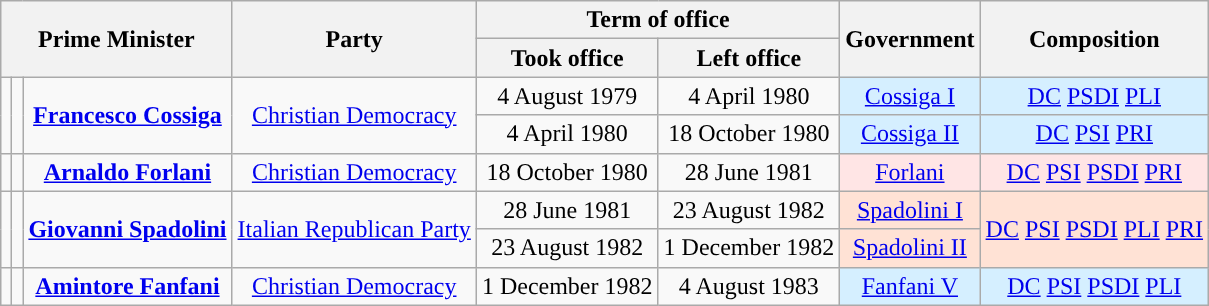<table class="wikitable" style="text-align:center">
<tr>
<th colspan=3 rowspan=2>Prime Minister</th>
<th rowspan=2>Party</th>
<th colspan=2>Term of office</th>
<th rowspan=2>Government</th>
<th rowspan=2>Composition</th>
</tr>
<tr>
<th>Took office</th>
<th>Left office</th>
</tr>
<tr>
<td rowspan=2 style="background:"></td>
<td rowspan=2></td>
<td rowspan=2><strong><a href='#'>Francesco Cossiga</a></strong><br></td>
<td rowspan=2><a href='#'>Christian Democracy</a></td>
<td>4 August 1979</td>
<td>4 April 1980</td>
<td bgcolor=#D5EFFF><a href='#'>Cossiga I</a></td>
<td bgcolor=#D5EFFF><a href='#'>DC</a>  <a href='#'>PSDI</a>  <a href='#'>PLI</a><br></td>
</tr>
<tr>
<td>4 April 1980</td>
<td>18 October 1980</td>
<td bgcolor=#D5EFFF><a href='#'>Cossiga II</a></td>
<td bgcolor=#D5EFFF><a href='#'>DC</a>  <a href='#'>PSI</a>  <a href='#'>PRI</a></td>
</tr>
<tr>
<td style="background:"></td>
<td></td>
<td><strong><a href='#'>Arnaldo Forlani</a></strong><br></td>
<td><a href='#'>Christian Democracy</a></td>
<td>18 October 1980</td>
<td>28 June 1981</td>
<td bgcolor=#FFE5E5><a href='#'>Forlani</a></td>
<td bgcolor=#FFE5E5><a href='#'>DC</a>  <a href='#'>PSI</a>  <a href='#'>PSDI</a>  <a href='#'>PRI</a><br></td>
</tr>
<tr>
<td rowspan=2 style="background:"></td>
<td rowspan=2></td>
<td rowspan=2><strong><a href='#'>Giovanni Spadolini</a></strong><br></td>
<td rowspan=2><a href='#'>Italian Republican Party</a></td>
<td>28 June 1981</td>
<td>23 August 1982</td>
<td bgcolor=#FFE2D5><a href='#'>Spadolini I</a></td>
<td rowspan=2 bgcolor=#FFE2D5><a href='#'>DC</a>  <a href='#'>PSI</a>  <a href='#'>PSDI</a>  <a href='#'>PLI</a>  <a href='#'>PRI</a><br></td>
</tr>
<tr>
<td>23 August 1982</td>
<td>1 December 1982</td>
<td bgcolor=#FFE2D5><a href='#'>Spadolini II</a></td>
</tr>
<tr>
<td style="background:"></td>
<td></td>
<td><strong><a href='#'>Amintore Fanfani</a></strong><br></td>
<td><a href='#'>Christian Democracy</a></td>
<td>1 December 1982</td>
<td>4 August 1983</td>
<td bgcolor=#D5EFFF><a href='#'>Fanfani V</a></td>
<td bgcolor=#D5EFFF><a href='#'>DC</a>  <a href='#'>PSI</a>  <a href='#'>PSDI</a>  <a href='#'>PLI</a><br></td>
</tr>
</table>
